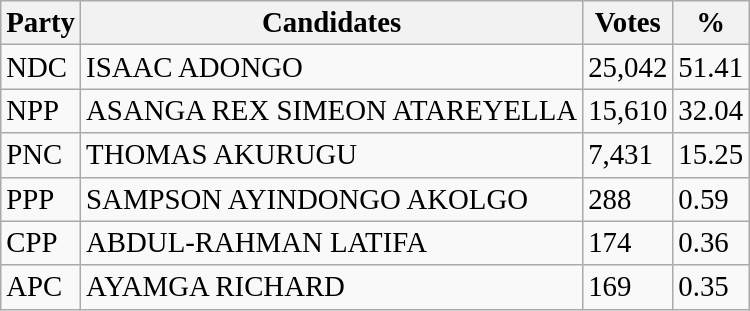<table class="wikitable">
<tr>
<th><strong><big>Party</big></strong></th>
<th><strong><big>Candidates</big></strong></th>
<th><strong><big>Votes</big></strong></th>
<th><strong><big>%</big></strong></th>
</tr>
<tr>
<td><big>NDC</big></td>
<td><big>ISAAC ADONGO</big></td>
<td><big>25,042</big></td>
<td><big>51.41</big></td>
</tr>
<tr>
<td><big>NPP</big></td>
<td><big>ASANGA REX SIMEON ATAREYELLA</big></td>
<td><big>15,610</big></td>
<td><big>32.04</big></td>
</tr>
<tr>
<td><big>PNC</big></td>
<td><big>THOMAS AKURUGU</big></td>
<td><big>7,431</big></td>
<td><big>15.25</big></td>
</tr>
<tr>
<td><big>PPP</big></td>
<td><big>SAMPSON AYINDONGO AKOLGO</big></td>
<td><big>288</big></td>
<td><big>0.59</big></td>
</tr>
<tr>
<td><big>CPP</big></td>
<td><big>ABDUL-RAHMAN LATIFA</big></td>
<td><big>174</big></td>
<td><big>0.36</big></td>
</tr>
<tr>
<td><big>APC</big></td>
<td><big>AYAMGA RICHARD</big></td>
<td><big>169</big></td>
<td><big>0.35</big></td>
</tr>
</table>
